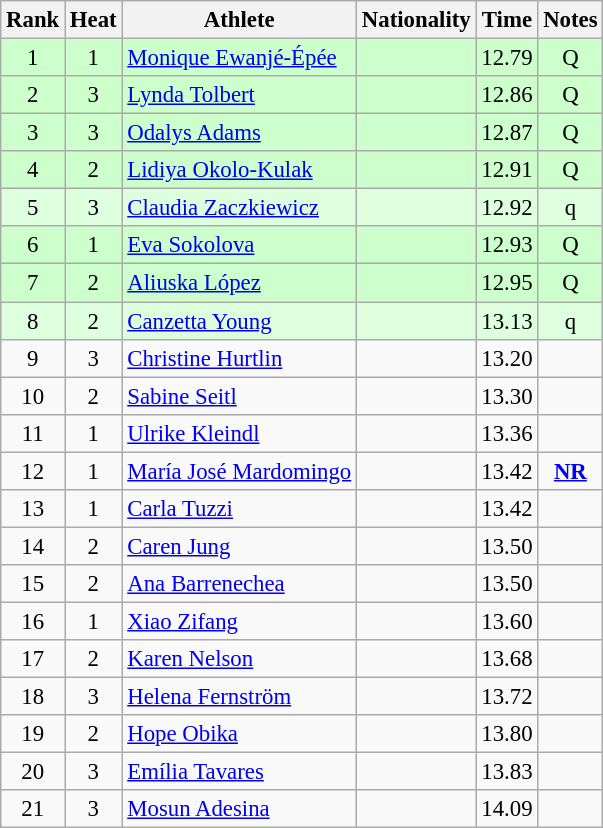<table class="wikitable sortable" style="text-align:center;font-size:95%">
<tr>
<th>Rank</th>
<th>Heat</th>
<th>Athlete</th>
<th>Nationality</th>
<th>Time</th>
<th>Notes</th>
</tr>
<tr bgcolor=ccffcc>
<td>1</td>
<td>1</td>
<td align="left"><a href='#'>Monique Ewanjé-Épée</a></td>
<td align=left></td>
<td>12.79</td>
<td>Q</td>
</tr>
<tr bgcolor=ccffcc>
<td>2</td>
<td>3</td>
<td align="left"><a href='#'>Lynda Tolbert</a></td>
<td align=left></td>
<td>12.86</td>
<td>Q</td>
</tr>
<tr bgcolor=ccffcc>
<td>3</td>
<td>3</td>
<td align="left"><a href='#'>Odalys Adams</a></td>
<td align=left></td>
<td>12.87</td>
<td>Q</td>
</tr>
<tr bgcolor=ccffcc>
<td>4</td>
<td>2</td>
<td align="left"><a href='#'>Lidiya Okolo-Kulak</a></td>
<td align=left></td>
<td>12.91</td>
<td>Q</td>
</tr>
<tr bgcolor=ddffdd>
<td>5</td>
<td>3</td>
<td align="left"><a href='#'>Claudia Zaczkiewicz</a></td>
<td align=left></td>
<td>12.92</td>
<td>q</td>
</tr>
<tr bgcolor=ccffcc>
<td>6</td>
<td>1</td>
<td align="left"><a href='#'>Eva Sokolova</a></td>
<td align=left></td>
<td>12.93</td>
<td>Q</td>
</tr>
<tr bgcolor=ccffcc>
<td>7</td>
<td>2</td>
<td align="left"><a href='#'>Aliuska López</a></td>
<td align=left></td>
<td>12.95</td>
<td>Q</td>
</tr>
<tr bgcolor=ddffdd>
<td>8</td>
<td>2</td>
<td align="left"><a href='#'>Canzetta Young</a></td>
<td align=left></td>
<td>13.13</td>
<td>q</td>
</tr>
<tr>
<td>9</td>
<td>3</td>
<td align="left"><a href='#'>Christine Hurtlin</a></td>
<td align=left></td>
<td>13.20</td>
<td></td>
</tr>
<tr>
<td>10</td>
<td>2</td>
<td align="left"><a href='#'>Sabine Seitl</a></td>
<td align=left></td>
<td>13.30</td>
<td></td>
</tr>
<tr>
<td>11</td>
<td>1</td>
<td align="left"><a href='#'>Ulrike Kleindl</a></td>
<td align=left></td>
<td>13.36</td>
<td></td>
</tr>
<tr>
<td>12</td>
<td>1</td>
<td align="left"><a href='#'>María José Mardomingo</a></td>
<td align=left></td>
<td>13.42</td>
<td><strong><a href='#'>NR</a></strong></td>
</tr>
<tr>
<td>13</td>
<td>1</td>
<td align="left"><a href='#'>Carla Tuzzi</a></td>
<td align=left></td>
<td>13.42</td>
<td></td>
</tr>
<tr>
<td>14</td>
<td>2</td>
<td align="left"><a href='#'>Caren Jung</a></td>
<td align=left></td>
<td>13.50</td>
<td></td>
</tr>
<tr>
<td>15</td>
<td>2</td>
<td align="left"><a href='#'>Ana Barrenechea</a></td>
<td align=left></td>
<td>13.50</td>
<td></td>
</tr>
<tr>
<td>16</td>
<td>1</td>
<td align="left"><a href='#'>Xiao Zifang</a></td>
<td align=left></td>
<td>13.60</td>
<td></td>
</tr>
<tr>
<td>17</td>
<td>2</td>
<td align="left"><a href='#'>Karen Nelson</a></td>
<td align=left></td>
<td>13.68</td>
<td></td>
</tr>
<tr>
<td>18</td>
<td>3</td>
<td align="left"><a href='#'>Helena Fernström</a></td>
<td align=left></td>
<td>13.72</td>
<td></td>
</tr>
<tr>
<td>19</td>
<td>2</td>
<td align="left"><a href='#'>Hope Obika</a></td>
<td align=left></td>
<td>13.80</td>
<td></td>
</tr>
<tr>
<td>20</td>
<td>3</td>
<td align="left"><a href='#'>Emília Tavares</a></td>
<td align=left></td>
<td>13.83</td>
<td></td>
</tr>
<tr>
<td>21</td>
<td>3</td>
<td align="left"><a href='#'>Mosun Adesina</a></td>
<td align=left></td>
<td>14.09</td>
<td></td>
</tr>
</table>
